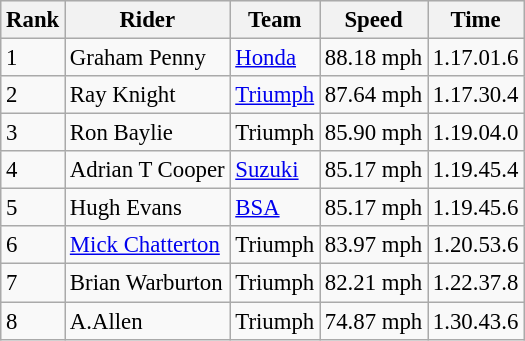<table class="wikitable" style="font-size: 95%;">
<tr style="background:#efefef;">
<th>Rank</th>
<th>Rider</th>
<th>Team</th>
<th>Speed</th>
<th>Time</th>
</tr>
<tr>
<td>1</td>
<td> Graham Penny</td>
<td><a href='#'>Honda</a></td>
<td>88.18 mph</td>
<td>1.17.01.6</td>
</tr>
<tr>
<td>2</td>
<td> Ray Knight</td>
<td><a href='#'>Triumph</a></td>
<td>87.64 mph</td>
<td>1.17.30.4</td>
</tr>
<tr>
<td>3</td>
<td> 	Ron Baylie</td>
<td>Triumph</td>
<td>85.90 mph</td>
<td>1.19.04.0</td>
</tr>
<tr>
<td>4</td>
<td> 	Adrian T Cooper</td>
<td><a href='#'>Suzuki</a></td>
<td>85.17 mph</td>
<td>1.19.45.4</td>
</tr>
<tr>
<td>5</td>
<td> 	Hugh Evans</td>
<td><a href='#'>BSA</a></td>
<td>85.17 mph</td>
<td>1.19.45.6</td>
</tr>
<tr>
<td>6</td>
<td>  <a href='#'>Mick Chatterton</a></td>
<td>Triumph</td>
<td>83.97 mph</td>
<td>1.20.53.6</td>
</tr>
<tr>
<td>7</td>
<td>  Brian Warburton</td>
<td>Triumph</td>
<td>82.21 mph</td>
<td>1.22.37.8</td>
</tr>
<tr>
<td>8</td>
<td> 	A.Allen</td>
<td>Triumph</td>
<td>74.87 mph</td>
<td>1.30.43.6</td>
</tr>
</table>
